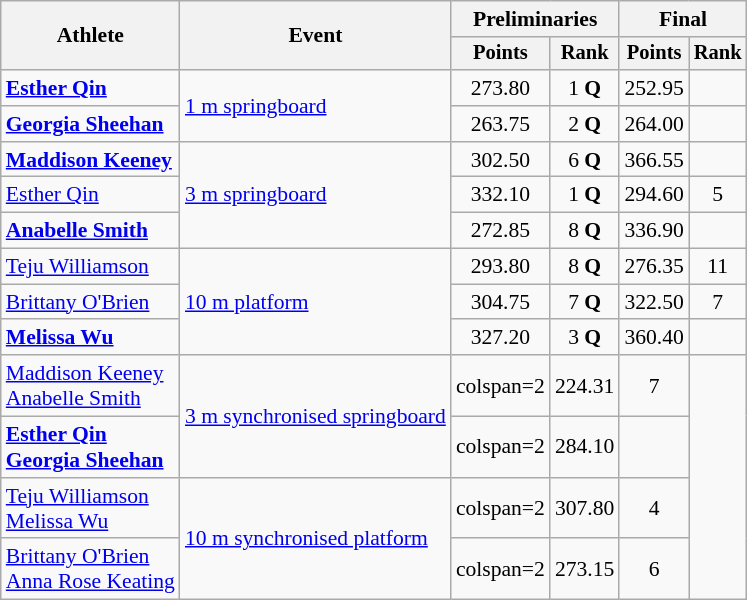<table class=wikitable style=font-size:90%;text-align:center>
<tr>
<th rowspan=2>Athlete</th>
<th rowspan=2>Event</th>
<th colspan=2>Preliminaries</th>
<th colspan=2>Final</th>
</tr>
<tr style=font-size:95%>
<th>Points</th>
<th>Rank</th>
<th>Points</th>
<th>Rank</th>
</tr>
<tr>
<td align=left><strong><a href='#'>Esther Qin</a></strong></td>
<td align=left rowspan=2><a href='#'>1 m springboard</a></td>
<td>273.80</td>
<td>1 <strong>Q</strong></td>
<td>252.95</td>
<td></td>
</tr>
<tr>
<td align=left><strong><a href='#'>Georgia Sheehan</a></strong></td>
<td>263.75</td>
<td>2 <strong>Q</strong></td>
<td>264.00</td>
<td></td>
</tr>
<tr>
<td align=left><strong><a href='#'>Maddison Keeney</a></strong></td>
<td align=left rowspan=3><a href='#'>3 m springboard</a></td>
<td>302.50</td>
<td>6 <strong>Q</strong></td>
<td>366.55</td>
<td></td>
</tr>
<tr>
<td align=left><a href='#'>Esther Qin</a></td>
<td>332.10</td>
<td>1 <strong>Q</strong></td>
<td>294.60</td>
<td>5</td>
</tr>
<tr>
<td align=left><strong><a href='#'>Anabelle Smith</a></strong></td>
<td>272.85</td>
<td>8 <strong>Q</strong></td>
<td>336.90</td>
<td></td>
</tr>
<tr>
<td align=left><a href='#'>Teju Williamson</a></td>
<td align=left rowspan=3><a href='#'>10 m platform</a></td>
<td>293.80</td>
<td>8 <strong>Q</strong></td>
<td>276.35</td>
<td>11</td>
</tr>
<tr>
<td align=left><a href='#'>Brittany O'Brien</a></td>
<td>304.75</td>
<td>7 <strong>Q</strong></td>
<td>322.50</td>
<td>7</td>
</tr>
<tr>
<td align=left><strong><a href='#'>Melissa Wu</a></strong></td>
<td>327.20</td>
<td>3 <strong>Q</strong></td>
<td>360.40</td>
<td></td>
</tr>
<tr>
<td align=left><a href='#'>Maddison Keeney</a><br><a href='#'>Anabelle Smith</a></td>
<td align=left rowspan=2><a href='#'>3 m synchronised springboard</a></td>
<td>colspan=2 </td>
<td>224.31</td>
<td>7</td>
</tr>
<tr>
<td align=left><strong><a href='#'>Esther Qin</a></strong><br><strong><a href='#'>Georgia Sheehan</a></strong></td>
<td>colspan=2 </td>
<td>284.10</td>
<td></td>
</tr>
<tr>
<td align=left><a href='#'>Teju Williamson</a><br><a href='#'>Melissa Wu</a></td>
<td align=left rowspan=2><a href='#'>10 m synchronised platform</a></td>
<td>colspan=2 </td>
<td>307.80</td>
<td>4</td>
</tr>
<tr>
<td align=left><a href='#'>Brittany O'Brien</a> <br><a href='#'>Anna Rose Keating</a></td>
<td>colspan=2 </td>
<td>273.15</td>
<td>6</td>
</tr>
</table>
